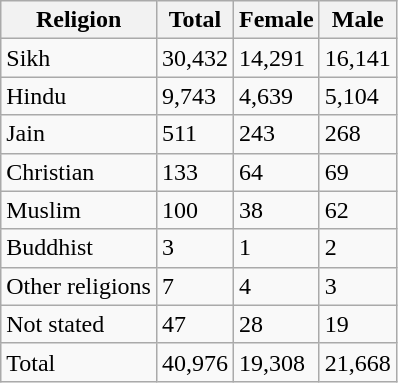<table class="wikitable sortable">
<tr>
<th>Religion</th>
<th>Total</th>
<th>Female</th>
<th>Male</th>
</tr>
<tr>
<td>Sikh</td>
<td>30,432</td>
<td>14,291</td>
<td>16,141</td>
</tr>
<tr>
<td>Hindu</td>
<td>9,743</td>
<td>4,639</td>
<td>5,104</td>
</tr>
<tr>
<td>Jain</td>
<td>511</td>
<td>243</td>
<td>268</td>
</tr>
<tr>
<td>Christian</td>
<td>133</td>
<td>64</td>
<td>69</td>
</tr>
<tr>
<td>Muslim</td>
<td>100</td>
<td>38</td>
<td>62</td>
</tr>
<tr>
<td>Buddhist</td>
<td>3</td>
<td>1</td>
<td>2</td>
</tr>
<tr>
<td>Other religions</td>
<td>7</td>
<td>4</td>
<td>3</td>
</tr>
<tr>
<td>Not stated</td>
<td>47</td>
<td>28</td>
<td>19</td>
</tr>
<tr>
<td>Total</td>
<td>40,976</td>
<td>19,308</td>
<td>21,668</td>
</tr>
</table>
